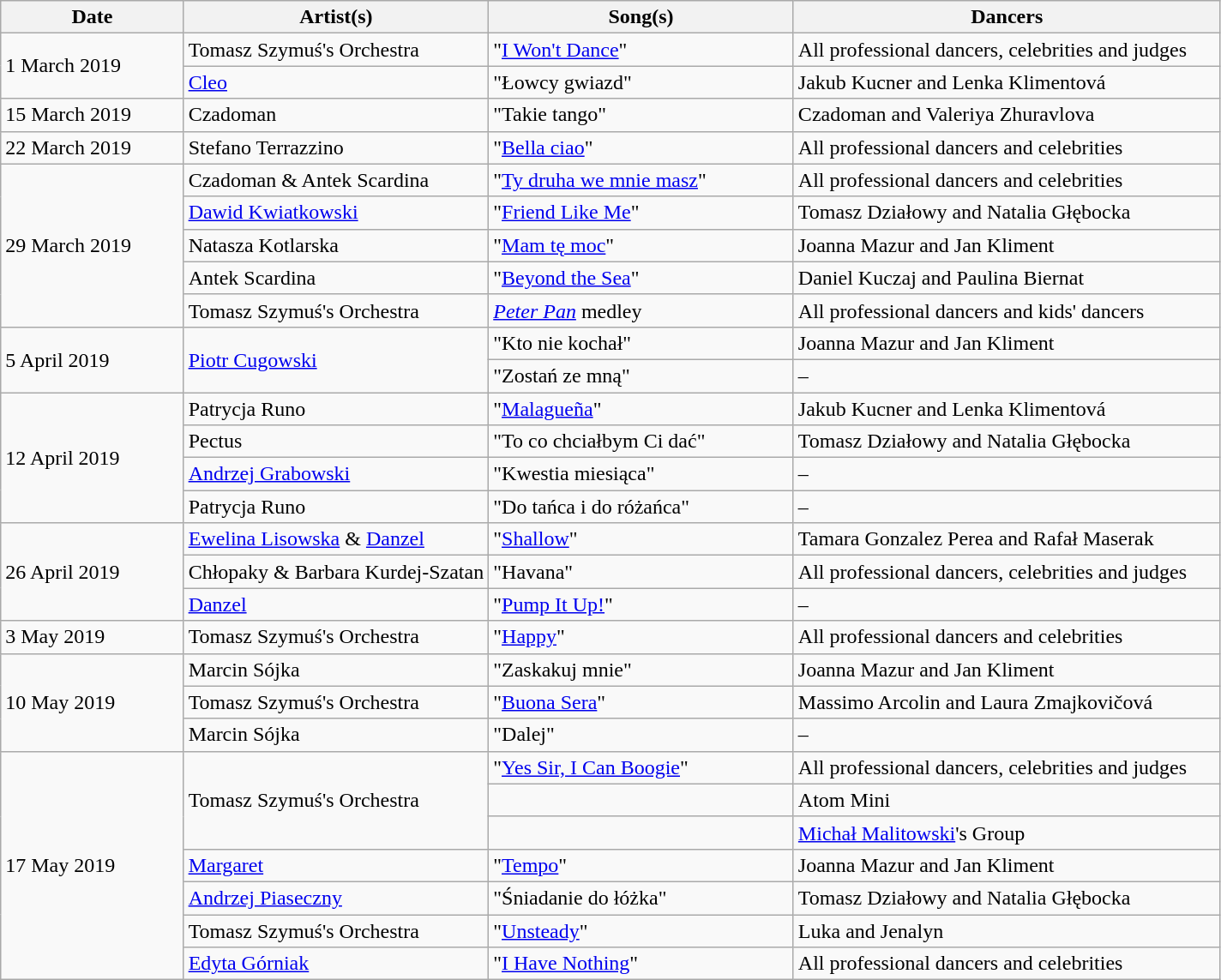<table class="wikitable">
<tr>
<th style="width: 15%">Date</th>
<th style="width: 25%">Artist(s)</th>
<th style="width: 25%">Song(s)</th>
<th>Dancers</th>
</tr>
<tr>
<td rowspan="2">1 March 2019</td>
<td>Tomasz Szymuś's Orchestra</td>
<td>"<a href='#'>I Won't Dance</a>"</td>
<td>All professional dancers, celebrities and judges</td>
</tr>
<tr>
<td><a href='#'>Cleo</a></td>
<td>"Łowcy gwiazd"</td>
<td>Jakub Kucner and Lenka Klimentová</td>
</tr>
<tr>
<td>15 March 2019</td>
<td>Czadoman</td>
<td>"Takie tango"</td>
<td>Czadoman and Valeriya Zhuravlova</td>
</tr>
<tr>
<td>22 March 2019</td>
<td>Stefano Terrazzino</td>
<td>"<a href='#'>Bella ciao</a>"</td>
<td>All professional dancers and celebrities</td>
</tr>
<tr>
<td rowspan="5">29 March 2019</td>
<td>Czadoman & Antek Scardina</td>
<td>"<a href='#'>Ty druha we mnie masz</a>"</td>
<td>All professional dancers and celebrities</td>
</tr>
<tr>
<td><a href='#'>Dawid Kwiatkowski</a></td>
<td>"<a href='#'>Friend Like Me</a>"</td>
<td>Tomasz Działowy and Natalia Głębocka</td>
</tr>
<tr>
<td>Natasza Kotlarska</td>
<td>"<a href='#'>Mam tę moc</a>"</td>
<td>Joanna Mazur and Jan Kliment</td>
</tr>
<tr>
<td>Antek Scardina</td>
<td>"<a href='#'>Beyond the Sea</a>"</td>
<td>Daniel Kuczaj and Paulina Biernat</td>
</tr>
<tr>
<td>Tomasz Szymuś's Orchestra</td>
<td><em><a href='#'>Peter Pan</a></em> medley</td>
<td>All professional dancers and kids' dancers</td>
</tr>
<tr>
<td rowspan="2">5 April 2019</td>
<td rowspan="2"><a href='#'>Piotr Cugowski</a></td>
<td>"Kto nie kochał"</td>
<td>Joanna Mazur and Jan Kliment</td>
</tr>
<tr>
<td>"Zostań ze mną"</td>
<td>–</td>
</tr>
<tr>
<td rowspan="4">12 April 2019</td>
<td>Patrycja Runo</td>
<td>"<a href='#'>Malagueña</a>"</td>
<td>Jakub Kucner and Lenka Klimentová</td>
</tr>
<tr>
<td>Pectus</td>
<td>"To co chciałbym Ci dać"</td>
<td>Tomasz Działowy and Natalia Głębocka</td>
</tr>
<tr>
<td><a href='#'>Andrzej Grabowski</a></td>
<td>"Kwestia miesiąca"</td>
<td>–</td>
</tr>
<tr>
<td>Patrycja Runo</td>
<td>"Do tańca i do różańca"</td>
<td>–</td>
</tr>
<tr>
<td rowspan="3">26 April 2019</td>
<td><a href='#'>Ewelina Lisowska</a> & <a href='#'>Danzel</a></td>
<td>"<a href='#'>Shallow</a>"</td>
<td>Tamara Gonzalez Perea and Rafał Maserak</td>
</tr>
<tr>
<td>Chłopaky & Barbara Kurdej-Szatan</td>
<td>"Havana"</td>
<td>All professional dancers, celebrities and judges</td>
</tr>
<tr>
<td><a href='#'>Danzel</a></td>
<td>"<a href='#'>Pump It Up!</a>"</td>
<td>–</td>
</tr>
<tr>
<td>3 May 2019</td>
<td>Tomasz Szymuś's Orchestra</td>
<td>"<a href='#'>Happy</a>"</td>
<td>All professional dancers and celebrities</td>
</tr>
<tr>
<td rowspan="3">10 May 2019</td>
<td>Marcin Sójka</td>
<td>"Zaskakuj mnie"</td>
<td>Joanna Mazur and Jan Kliment</td>
</tr>
<tr>
<td>Tomasz Szymuś's Orchestra</td>
<td>"<a href='#'>Buona Sera</a>"</td>
<td>Massimo Arcolin and Laura Zmajkovičová</td>
</tr>
<tr>
<td>Marcin Sójka</td>
<td>"Dalej"</td>
<td>–</td>
</tr>
<tr>
<td rowspan="7">17 May 2019</td>
<td rowspan="3">Tomasz Szymuś's Orchestra</td>
<td>"<a href='#'>Yes Sir, I Can Boogie</a>"</td>
<td>All professional dancers, celebrities and judges</td>
</tr>
<tr>
<td></td>
<td>Atom Mini</td>
</tr>
<tr>
<td></td>
<td><a href='#'>Michał Malitowski</a>'s Group</td>
</tr>
<tr>
<td><a href='#'>Margaret</a></td>
<td>"<a href='#'>Tempo</a>"</td>
<td>Joanna Mazur and Jan Kliment</td>
</tr>
<tr>
<td><a href='#'>Andrzej Piaseczny</a></td>
<td>"Śniadanie do łóżka"</td>
<td>Tomasz Działowy and Natalia Głębocka</td>
</tr>
<tr>
<td>Tomasz Szymuś's Orchestra</td>
<td>"<a href='#'>Unsteady</a>"</td>
<td>Luka and Jenalyn</td>
</tr>
<tr>
<td><a href='#'>Edyta Górniak</a></td>
<td>"<a href='#'>I Have Nothing</a>"</td>
<td>All professional dancers and celebrities</td>
</tr>
</table>
